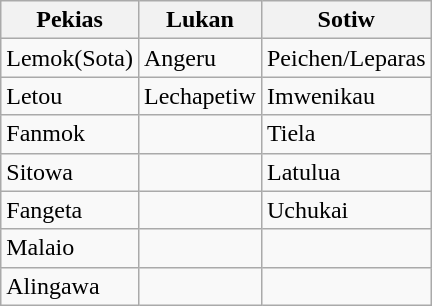<table class="wikitable" border="1">
<tr>
<th>Pekias</th>
<th>Lukan</th>
<th>Sotiw</th>
</tr>
<tr>
<td>Lemok(Sota)</td>
<td>Angeru</td>
<td>Peichen/Leparas</td>
</tr>
<tr Losap>
<td>Letou</td>
<td>Lechapetiw</td>
<td>Imwenikau</td>
</tr>
<tr>
<td>Fanmok</td>
<td></td>
<td>Tiela</td>
</tr>
<tr>
<td>Sitowa</td>
<td></td>
<td>Latulua</td>
</tr>
<tr>
<td>Fangeta</td>
<td></td>
<td>Uchukai</td>
</tr>
<tr>
<td>Malaio</td>
<td></td>
<td></td>
</tr>
<tr>
<td>Alingawa</td>
<td></td>
<td></td>
</tr>
</table>
